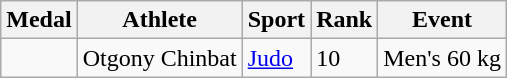<table class="wikitable">
<tr>
<th>Medal</th>
<th>Athlete</th>
<th>Sport</th>
<th>Rank</th>
<th>Event</th>
</tr>
<tr>
<td></td>
<td>Otgony Chinbat</td>
<td><a href='#'>Judo</a></td>
<td>10</td>
<td>Men's 60 kg</td>
</tr>
</table>
